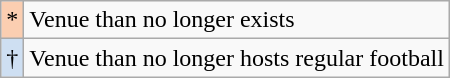<table class="wikitable">
<tr>
<td style="background:#fbceb1;">*</td>
<td>Venue than no longer exists</td>
</tr>
<tr>
<td style="background:#cedff2;">†</td>
<td>Venue than no longer hosts regular football</td>
</tr>
</table>
